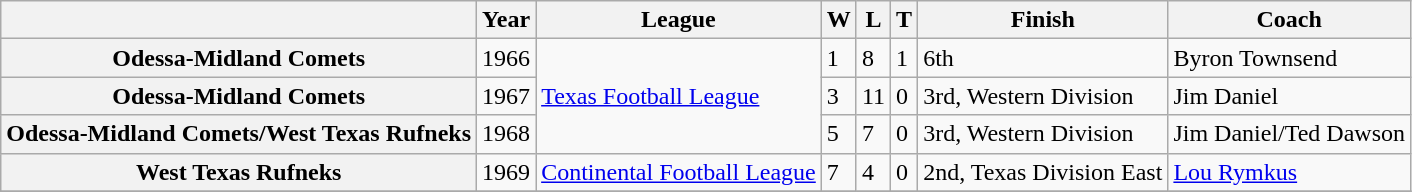<table class="wikitable">
<tr>
<th></th>
<th>Year</th>
<th>League</th>
<th>W</th>
<th>L</th>
<th>T</th>
<th>Finish</th>
<th>Coach</th>
</tr>
<tr>
<th>Odessa-Midland Comets</th>
<td>1966</td>
<td rowspan=3><a href='#'>Texas Football League</a></td>
<td>1</td>
<td>8</td>
<td>1</td>
<td>6th</td>
<td>Byron Townsend</td>
</tr>
<tr>
<th>Odessa-Midland Comets</th>
<td>1967</td>
<td>3</td>
<td>11</td>
<td>0</td>
<td>3rd, Western Division</td>
<td>Jim Daniel</td>
</tr>
<tr>
<th>Odessa-Midland Comets/West Texas Rufneks</th>
<td>1968</td>
<td>5</td>
<td>7</td>
<td>0</td>
<td>3rd, Western Division</td>
<td>Jim Daniel/Ted Dawson</td>
</tr>
<tr>
<th>West Texas Rufneks</th>
<td>1969</td>
<td><a href='#'>Continental Football League</a></td>
<td>7</td>
<td>4</td>
<td>0</td>
<td>2nd, Texas Division East</td>
<td><a href='#'>Lou Rymkus</a></td>
</tr>
<tr>
</tr>
</table>
